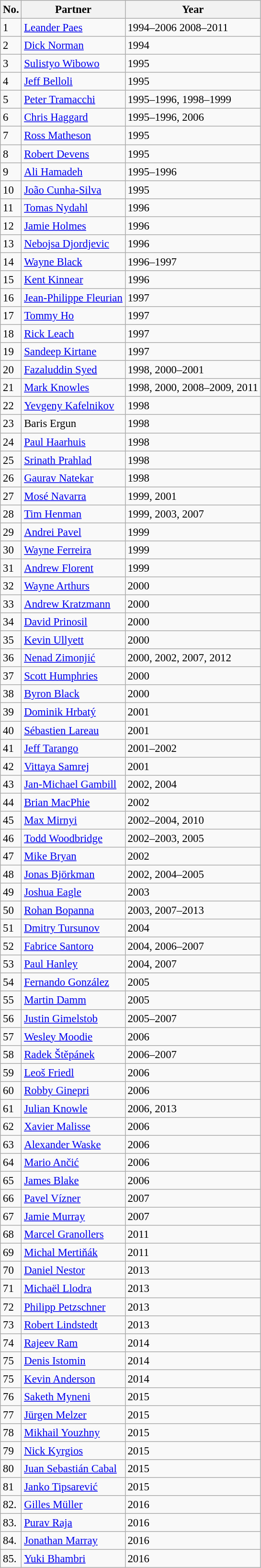<table class=wikitable style=font-size:95%>
<tr>
<th>No.</th>
<th>Partner</th>
<th>Year</th>
</tr>
<tr>
<td>1</td>
<td> <a href='#'>Leander Paes</a></td>
<td>1994–2006 2008–2011</td>
</tr>
<tr>
<td>2</td>
<td> <a href='#'>Dick Norman</a></td>
<td>1994</td>
</tr>
<tr>
<td>3</td>
<td> <a href='#'>Sulistyo Wibowo</a></td>
<td>1995</td>
</tr>
<tr>
<td>4</td>
<td> <a href='#'>Jeff Belloli</a></td>
<td>1995</td>
</tr>
<tr>
<td>5</td>
<td> <a href='#'>Peter Tramacchi</a></td>
<td>1995–1996, 1998–1999</td>
</tr>
<tr>
<td>6</td>
<td> <a href='#'>Chris Haggard</a></td>
<td>1995–1996, 2006</td>
</tr>
<tr>
<td>7</td>
<td> <a href='#'>Ross Matheson</a></td>
<td>1995</td>
</tr>
<tr>
<td>8</td>
<td> <a href='#'>Robert Devens</a></td>
<td>1995</td>
</tr>
<tr>
<td>9</td>
<td> <a href='#'>Ali Hamadeh</a></td>
<td>1995–1996</td>
</tr>
<tr>
<td>10</td>
<td> <a href='#'>João Cunha-Silva</a></td>
<td>1995</td>
</tr>
<tr>
<td>11</td>
<td> <a href='#'>Tomas Nydahl</a></td>
<td>1996</td>
</tr>
<tr>
<td>12</td>
<td> <a href='#'>Jamie Holmes</a></td>
<td>1996</td>
</tr>
<tr>
<td>13</td>
<td> <a href='#'>Nebojsa Djordjevic</a></td>
<td>1996</td>
</tr>
<tr>
<td>14</td>
<td> <a href='#'>Wayne Black</a></td>
<td>1996–1997</td>
</tr>
<tr>
<td>15</td>
<td> <a href='#'>Kent Kinnear</a></td>
<td>1996</td>
</tr>
<tr>
<td>16</td>
<td> <a href='#'>Jean-Philippe Fleurian</a></td>
<td>1997</td>
</tr>
<tr>
<td>17</td>
<td> <a href='#'>Tommy Ho</a></td>
<td>1997</td>
</tr>
<tr>
<td>18</td>
<td> <a href='#'>Rick Leach</a></td>
<td>1997</td>
</tr>
<tr>
<td>19</td>
<td> <a href='#'>Sandeep Kirtane</a></td>
<td>1997</td>
</tr>
<tr>
<td>20</td>
<td> <a href='#'>Fazaluddin Syed</a></td>
<td>1998, 2000–2001</td>
</tr>
<tr>
<td>21</td>
<td> <a href='#'>Mark Knowles</a></td>
<td>1998, 2000, 2008–2009, 2011</td>
</tr>
<tr>
<td>22</td>
<td> <a href='#'>Yevgeny Kafelnikov</a></td>
<td>1998</td>
</tr>
<tr>
<td>23</td>
<td> Baris Ergun</td>
<td>1998</td>
</tr>
<tr>
<td>24</td>
<td> <a href='#'>Paul Haarhuis</a></td>
<td>1998</td>
</tr>
<tr>
<td>25</td>
<td> <a href='#'>Srinath Prahlad</a></td>
<td>1998</td>
</tr>
<tr>
<td>26</td>
<td> <a href='#'>Gaurav Natekar</a></td>
<td>1998</td>
</tr>
<tr>
<td>27</td>
<td> <a href='#'>Mosé Navarra</a></td>
<td>1999, 2001</td>
</tr>
<tr>
<td>28</td>
<td> <a href='#'>Tim Henman</a></td>
<td>1999, 2003, 2007</td>
</tr>
<tr>
<td>29</td>
<td> <a href='#'>Andrei Pavel</a></td>
<td>1999</td>
</tr>
<tr>
<td>30</td>
<td> <a href='#'>Wayne Ferreira</a></td>
<td>1999</td>
</tr>
<tr>
<td>31</td>
<td> <a href='#'>Andrew Florent</a></td>
<td>1999</td>
</tr>
<tr>
<td>32</td>
<td> <a href='#'>Wayne Arthurs</a></td>
<td>2000</td>
</tr>
<tr>
<td>33</td>
<td> <a href='#'>Andrew Kratzmann</a></td>
<td>2000</td>
</tr>
<tr>
<td>34</td>
<td> <a href='#'>David Prinosil</a></td>
<td>2000</td>
</tr>
<tr>
<td>35</td>
<td> <a href='#'>Kevin Ullyett</a></td>
<td>2000</td>
</tr>
<tr>
<td>36</td>
<td> <a href='#'>Nenad Zimonjić</a></td>
<td>2000, 2002, 2007, 2012</td>
</tr>
<tr>
<td>37</td>
<td> <a href='#'>Scott Humphries</a></td>
<td>2000</td>
</tr>
<tr>
<td>38</td>
<td> <a href='#'>Byron Black</a></td>
<td>2000</td>
</tr>
<tr>
<td>39</td>
<td> <a href='#'>Dominik Hrbatý</a></td>
<td>2001</td>
</tr>
<tr>
<td>40</td>
<td> <a href='#'>Sébastien Lareau</a></td>
<td>2001</td>
</tr>
<tr>
<td>41</td>
<td> <a href='#'>Jeff Tarango</a></td>
<td>2001–2002</td>
</tr>
<tr>
<td>42</td>
<td> <a href='#'>Vittaya Samrej</a></td>
<td>2001</td>
</tr>
<tr>
<td>43</td>
<td> <a href='#'>Jan-Michael Gambill</a></td>
<td>2002, 2004</td>
</tr>
<tr>
<td>44</td>
<td> <a href='#'>Brian MacPhie</a></td>
<td>2002</td>
</tr>
<tr>
<td>45</td>
<td> <a href='#'>Max Mirnyi</a></td>
<td>2002–2004, 2010</td>
</tr>
<tr>
<td>46</td>
<td> <a href='#'>Todd Woodbridge</a></td>
<td>2002–2003, 2005</td>
</tr>
<tr>
<td>47</td>
<td> <a href='#'>Mike Bryan</a></td>
<td>2002</td>
</tr>
<tr>
<td>48</td>
<td> <a href='#'>Jonas Björkman</a></td>
<td>2002, 2004–2005</td>
</tr>
<tr>
<td>49</td>
<td> <a href='#'>Joshua Eagle</a></td>
<td>2003</td>
</tr>
<tr>
<td>50</td>
<td> <a href='#'>Rohan Bopanna</a></td>
<td>2003, 2007–2013</td>
</tr>
<tr>
<td>51</td>
<td> <a href='#'>Dmitry Tursunov</a></td>
<td>2004</td>
</tr>
<tr>
<td>52</td>
<td> <a href='#'>Fabrice Santoro</a></td>
<td>2004, 2006–2007</td>
</tr>
<tr>
<td>53</td>
<td> <a href='#'>Paul Hanley</a></td>
<td>2004, 2007</td>
</tr>
<tr>
<td>54</td>
<td> <a href='#'>Fernando González</a></td>
<td>2005</td>
</tr>
<tr>
<td>55</td>
<td> <a href='#'>Martin Damm</a></td>
<td>2005</td>
</tr>
<tr>
<td>56</td>
<td> <a href='#'>Justin Gimelstob</a></td>
<td>2005–2007</td>
</tr>
<tr>
<td>57</td>
<td> <a href='#'>Wesley Moodie</a></td>
<td>2006</td>
</tr>
<tr>
<td>58</td>
<td> <a href='#'>Radek Štěpánek</a></td>
<td>2006–2007</td>
</tr>
<tr>
<td>59</td>
<td> <a href='#'>Leoš Friedl</a></td>
<td>2006</td>
</tr>
<tr>
<td>60</td>
<td> <a href='#'>Robby Ginepri</a></td>
<td>2006</td>
</tr>
<tr>
<td>61</td>
<td> <a href='#'>Julian Knowle</a></td>
<td>2006, 2013</td>
</tr>
<tr>
<td>62</td>
<td> <a href='#'>Xavier Malisse</a></td>
<td>2006</td>
</tr>
<tr>
<td>63</td>
<td> <a href='#'>Alexander Waske</a></td>
<td>2006</td>
</tr>
<tr>
<td>64</td>
<td> <a href='#'>Mario Ančić</a></td>
<td>2006</td>
</tr>
<tr>
<td>65</td>
<td> <a href='#'>James Blake</a></td>
<td>2006</td>
</tr>
<tr>
<td>66</td>
<td> <a href='#'>Pavel Vízner</a></td>
<td>2007</td>
</tr>
<tr>
<td>67</td>
<td> <a href='#'>Jamie Murray</a></td>
<td>2007</td>
</tr>
<tr>
<td>68</td>
<td> <a href='#'>Marcel Granollers</a></td>
<td>2011</td>
</tr>
<tr>
<td>69</td>
<td> <a href='#'>Michal Mertiňák</a></td>
<td>2011</td>
</tr>
<tr>
<td>70</td>
<td> <a href='#'>Daniel Nestor</a></td>
<td>2013</td>
</tr>
<tr>
<td>71</td>
<td> <a href='#'>Michaël Llodra</a></td>
<td>2013</td>
</tr>
<tr>
<td>72</td>
<td> <a href='#'>Philipp Petzschner</a></td>
<td>2013</td>
</tr>
<tr>
<td>73</td>
<td> <a href='#'>Robert Lindstedt</a></td>
<td>2013</td>
</tr>
<tr>
<td>74</td>
<td> <a href='#'>Rajeev Ram</a></td>
<td>2014</td>
</tr>
<tr>
<td>75</td>
<td> <a href='#'>Denis Istomin</a></td>
<td>2014</td>
</tr>
<tr>
<td>75</td>
<td> <a href='#'>Kevin Anderson</a></td>
<td>2014</td>
</tr>
<tr>
<td>76</td>
<td> <a href='#'>Saketh Myneni</a></td>
<td>2015</td>
</tr>
<tr>
<td>77</td>
<td> <a href='#'>Jürgen Melzer</a></td>
<td>2015</td>
</tr>
<tr>
<td>78</td>
<td> <a href='#'>Mikhail Youzhny</a></td>
<td>2015</td>
</tr>
<tr>
<td>79</td>
<td> <a href='#'>Nick Kyrgios</a></td>
<td>2015</td>
</tr>
<tr>
<td>80</td>
<td> <a href='#'>Juan Sebastián Cabal</a></td>
<td>2015</td>
</tr>
<tr>
<td>81</td>
<td> <a href='#'>Janko Tipsarević</a></td>
<td>2015</td>
</tr>
<tr>
<td>82.</td>
<td> <a href='#'>Gilles Müller</a></td>
<td>2016</td>
</tr>
<tr>
<td>83.</td>
<td> <a href='#'>Purav Raja</a></td>
<td>2016</td>
</tr>
<tr>
<td>84.</td>
<td> <a href='#'>Jonathan Marray</a></td>
<td>2016</td>
</tr>
<tr>
<td>85.</td>
<td> <a href='#'>Yuki Bhambri</a></td>
<td>2016</td>
</tr>
</table>
